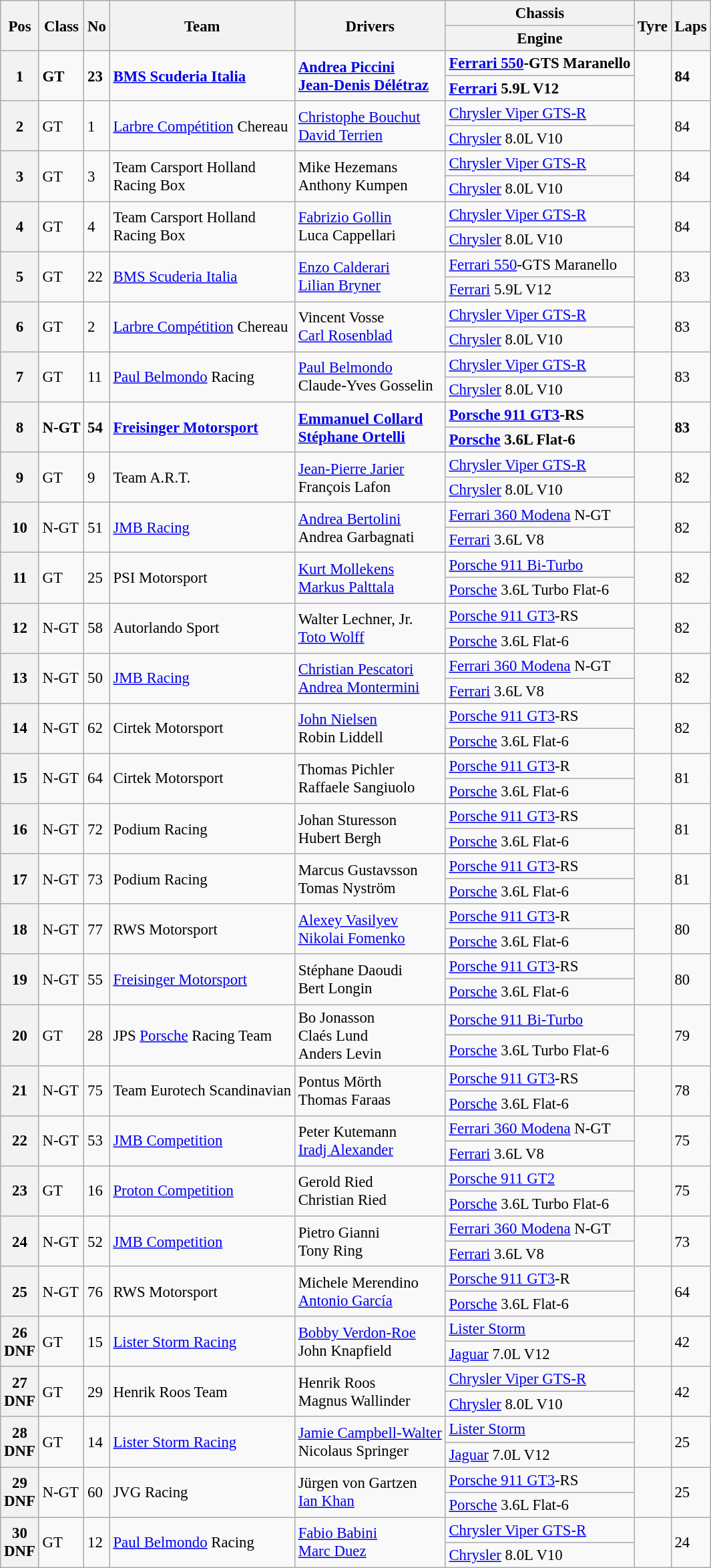<table class="wikitable" style="font-size: 95%;">
<tr>
<th rowspan=2>Pos</th>
<th rowspan=2>Class</th>
<th rowspan=2>No</th>
<th rowspan=2>Team</th>
<th rowspan=2>Drivers</th>
<th>Chassis</th>
<th rowspan=2>Tyre</th>
<th rowspan=2>Laps</th>
</tr>
<tr>
<th>Engine</th>
</tr>
<tr style="font-weight:bold">
<th rowspan=2>1</th>
<td rowspan=2>GT</td>
<td rowspan=2>23</td>
<td rowspan=2> <a href='#'>BMS Scuderia Italia</a></td>
<td rowspan=2> <a href='#'>Andrea Piccini</a><br> <a href='#'>Jean-Denis Délétraz</a></td>
<td><a href='#'>Ferrari 550</a>-GTS Maranello</td>
<td rowspan=2></td>
<td rowspan=2>84</td>
</tr>
<tr style="font-weight:bold">
<td><a href='#'>Ferrari</a> 5.9L V12</td>
</tr>
<tr>
<th rowspan=2>2</th>
<td rowspan=2>GT</td>
<td rowspan=2>1</td>
<td rowspan=2> <a href='#'>Larbre Compétition</a> Chereau</td>
<td rowspan=2> <a href='#'>Christophe Bouchut</a><br> <a href='#'>David Terrien</a></td>
<td><a href='#'>Chrysler Viper GTS-R</a></td>
<td rowspan=2></td>
<td rowspan=2>84</td>
</tr>
<tr>
<td><a href='#'>Chrysler</a> 8.0L V10</td>
</tr>
<tr>
<th rowspan=2>3</th>
<td rowspan=2>GT</td>
<td rowspan=2>3</td>
<td rowspan=2> Team Carsport Holland<br> Racing Box</td>
<td rowspan=2> Mike Hezemans<br> Anthony Kumpen</td>
<td><a href='#'>Chrysler Viper GTS-R</a></td>
<td rowspan=2></td>
<td rowspan=2>84</td>
</tr>
<tr>
<td><a href='#'>Chrysler</a> 8.0L V10</td>
</tr>
<tr>
<th rowspan=2>4</th>
<td rowspan=2>GT</td>
<td rowspan=2>4</td>
<td rowspan=2> Team Carsport Holland<br> Racing Box</td>
<td rowspan=2> <a href='#'>Fabrizio Gollin</a><br> Luca Cappellari</td>
<td><a href='#'>Chrysler Viper GTS-R</a></td>
<td rowspan=2></td>
<td rowspan=2>84</td>
</tr>
<tr>
<td><a href='#'>Chrysler</a> 8.0L V10</td>
</tr>
<tr>
<th rowspan=2>5</th>
<td rowspan=2>GT</td>
<td rowspan=2>22</td>
<td rowspan=2> <a href='#'>BMS Scuderia Italia</a></td>
<td rowspan=2> <a href='#'>Enzo Calderari</a><br> <a href='#'>Lilian Bryner</a></td>
<td><a href='#'>Ferrari 550</a>-GTS Maranello</td>
<td rowspan=2></td>
<td rowspan=2>83</td>
</tr>
<tr>
<td><a href='#'>Ferrari</a> 5.9L V12</td>
</tr>
<tr>
<th rowspan=2>6</th>
<td rowspan=2>GT</td>
<td rowspan=2>2</td>
<td rowspan=2> <a href='#'>Larbre Compétition</a> Chereau</td>
<td rowspan=2> Vincent Vosse<br> <a href='#'>Carl Rosenblad</a></td>
<td><a href='#'>Chrysler Viper GTS-R</a></td>
<td rowspan=2></td>
<td rowspan=2>83</td>
</tr>
<tr>
<td><a href='#'>Chrysler</a> 8.0L V10</td>
</tr>
<tr>
<th rowspan=2>7</th>
<td rowspan=2>GT</td>
<td rowspan=2>11</td>
<td rowspan=2> <a href='#'>Paul Belmondo</a> Racing</td>
<td rowspan=2> <a href='#'>Paul Belmondo</a><br> Claude-Yves Gosselin</td>
<td><a href='#'>Chrysler Viper GTS-R</a></td>
<td rowspan=2></td>
<td rowspan=2>83</td>
</tr>
<tr>
<td><a href='#'>Chrysler</a> 8.0L V10</td>
</tr>
<tr style="font-weight:bold">
<th rowspan=2>8</th>
<td rowspan=2>N-GT</td>
<td rowspan=2>54</td>
<td rowspan=2> <a href='#'>Freisinger Motorsport</a></td>
<td rowspan=2> <a href='#'>Emmanuel Collard</a><br> <a href='#'>Stéphane Ortelli</a></td>
<td><a href='#'>Porsche 911 GT3</a>-RS</td>
<td rowspan=2></td>
<td rowspan=2>83</td>
</tr>
<tr style="font-weight:bold">
<td><a href='#'>Porsche</a> 3.6L Flat-6</td>
</tr>
<tr>
<th rowspan=2>9</th>
<td rowspan=2>GT</td>
<td rowspan=2>9</td>
<td rowspan=2> Team A.R.T.</td>
<td rowspan=2> <a href='#'>Jean-Pierre Jarier</a><br> François Lafon</td>
<td><a href='#'>Chrysler Viper GTS-R</a></td>
<td rowspan=2></td>
<td rowspan=2>82</td>
</tr>
<tr>
<td><a href='#'>Chrysler</a> 8.0L V10</td>
</tr>
<tr>
<th rowspan=2>10</th>
<td rowspan=2>N-GT</td>
<td rowspan=2>51</td>
<td rowspan=2> <a href='#'>JMB Racing</a></td>
<td rowspan=2> <a href='#'>Andrea Bertolini</a><br> Andrea Garbagnati</td>
<td><a href='#'>Ferrari 360 Modena</a> N-GT</td>
<td rowspan=2></td>
<td rowspan=2>82</td>
</tr>
<tr>
<td><a href='#'>Ferrari</a> 3.6L V8</td>
</tr>
<tr>
<th rowspan=2>11</th>
<td rowspan=2>GT</td>
<td rowspan=2>25</td>
<td rowspan=2> PSI Motorsport</td>
<td rowspan=2> <a href='#'>Kurt Mollekens</a><br> <a href='#'>Markus Palttala</a></td>
<td><a href='#'>Porsche 911 Bi-Turbo</a></td>
<td rowspan=2></td>
<td rowspan=2>82</td>
</tr>
<tr>
<td><a href='#'>Porsche</a> 3.6L Turbo Flat-6</td>
</tr>
<tr>
<th rowspan=2>12</th>
<td rowspan=2>N-GT</td>
<td rowspan=2>58</td>
<td rowspan=2> Autorlando Sport</td>
<td rowspan=2> Walter Lechner, Jr.<br> <a href='#'>Toto Wolff</a></td>
<td><a href='#'>Porsche 911 GT3</a>-RS</td>
<td rowspan=2></td>
<td rowspan=2>82</td>
</tr>
<tr>
<td><a href='#'>Porsche</a> 3.6L Flat-6</td>
</tr>
<tr>
<th rowspan=2>13</th>
<td rowspan=2>N-GT</td>
<td rowspan=2>50</td>
<td rowspan=2> <a href='#'>JMB Racing</a></td>
<td rowspan=2> <a href='#'>Christian Pescatori</a><br> <a href='#'>Andrea Montermini</a></td>
<td><a href='#'>Ferrari 360 Modena</a> N-GT</td>
<td rowspan=2></td>
<td rowspan=2>82</td>
</tr>
<tr>
<td><a href='#'>Ferrari</a> 3.6L V8</td>
</tr>
<tr>
<th rowspan=2>14</th>
<td rowspan=2>N-GT</td>
<td rowspan=2>62</td>
<td rowspan=2> Cirtek Motorsport</td>
<td rowspan=2> <a href='#'>John Nielsen</a><br> Robin Liddell</td>
<td><a href='#'>Porsche 911 GT3</a>-RS</td>
<td rowspan=2></td>
<td rowspan=2>82</td>
</tr>
<tr>
<td><a href='#'>Porsche</a> 3.6L Flat-6</td>
</tr>
<tr>
<th rowspan=2>15</th>
<td rowspan=2>N-GT</td>
<td rowspan=2>64</td>
<td rowspan=2> Cirtek Motorsport</td>
<td rowspan=2> Thomas Pichler<br> Raffaele Sangiuolo</td>
<td><a href='#'>Porsche 911 GT3</a>-R</td>
<td rowspan=2></td>
<td rowspan=2>81</td>
</tr>
<tr>
<td><a href='#'>Porsche</a> 3.6L Flat-6</td>
</tr>
<tr>
<th rowspan=2>16</th>
<td rowspan=2>N-GT</td>
<td rowspan=2>72</td>
<td rowspan=2> Podium Racing</td>
<td rowspan=2> Johan Sturesson<br> Hubert Bergh</td>
<td><a href='#'>Porsche 911 GT3</a>-RS</td>
<td rowspan=2></td>
<td rowspan=2>81</td>
</tr>
<tr>
<td><a href='#'>Porsche</a> 3.6L Flat-6</td>
</tr>
<tr>
<th rowspan=2>17</th>
<td rowspan=2>N-GT</td>
<td rowspan=2>73</td>
<td rowspan=2> Podium Racing</td>
<td rowspan=2> Marcus Gustavsson<br> Tomas Nyström</td>
<td><a href='#'>Porsche 911 GT3</a>-RS</td>
<td rowspan=2></td>
<td rowspan=2>81</td>
</tr>
<tr>
<td><a href='#'>Porsche</a> 3.6L Flat-6</td>
</tr>
<tr>
<th rowspan=2>18</th>
<td rowspan=2>N-GT</td>
<td rowspan=2>77</td>
<td rowspan=2> RWS Motorsport</td>
<td rowspan=2> <a href='#'>Alexey Vasilyev</a><br> <a href='#'>Nikolai Fomenko</a></td>
<td><a href='#'>Porsche 911 GT3</a>-R</td>
<td rowspan=2></td>
<td rowspan=2>80</td>
</tr>
<tr>
<td><a href='#'>Porsche</a> 3.6L Flat-6</td>
</tr>
<tr>
<th rowspan=2>19</th>
<td rowspan=2>N-GT</td>
<td rowspan=2>55</td>
<td rowspan=2> <a href='#'>Freisinger Motorsport</a></td>
<td rowspan=2> Stéphane Daoudi<br> Bert Longin</td>
<td><a href='#'>Porsche 911 GT3</a>-RS</td>
<td rowspan=2></td>
<td rowspan=2>80</td>
</tr>
<tr>
<td><a href='#'>Porsche</a> 3.6L Flat-6</td>
</tr>
<tr>
<th rowspan=2>20</th>
<td rowspan=2>GT</td>
<td rowspan=2>28</td>
<td rowspan=2> JPS <a href='#'>Porsche</a> Racing Team</td>
<td rowspan=2> Bo Jonasson<br> Claés Lund<br> Anders Levin</td>
<td><a href='#'>Porsche 911 Bi-Turbo</a></td>
<td rowspan=2></td>
<td rowspan=2>79</td>
</tr>
<tr>
<td><a href='#'>Porsche</a> 3.6L Turbo Flat-6</td>
</tr>
<tr>
<th rowspan=2>21</th>
<td rowspan=2>N-GT</td>
<td rowspan=2>75</td>
<td rowspan=2> Team Eurotech Scandinavian</td>
<td rowspan=2> Pontus Mörth<br> Thomas Faraas</td>
<td><a href='#'>Porsche 911 GT3</a>-RS</td>
<td rowspan=2></td>
<td rowspan=2>78</td>
</tr>
<tr>
<td><a href='#'>Porsche</a> 3.6L Flat-6</td>
</tr>
<tr>
<th rowspan=2>22</th>
<td rowspan=2>N-GT</td>
<td rowspan=2>53</td>
<td rowspan=2> <a href='#'>JMB Competition</a></td>
<td rowspan=2> Peter Kutemann<br> <a href='#'>Iradj Alexander</a></td>
<td><a href='#'>Ferrari 360 Modena</a> N-GT</td>
<td rowspan=2></td>
<td rowspan=2>75</td>
</tr>
<tr>
<td><a href='#'>Ferrari</a> 3.6L V8</td>
</tr>
<tr>
<th rowspan=2>23</th>
<td rowspan=2>GT</td>
<td rowspan=2>16</td>
<td rowspan=2> <a href='#'>Proton Competition</a></td>
<td rowspan=2> Gerold Ried<br> Christian Ried</td>
<td><a href='#'>Porsche 911 GT2</a></td>
<td rowspan=2></td>
<td rowspan=2>75</td>
</tr>
<tr>
<td><a href='#'>Porsche</a> 3.6L Turbo Flat-6</td>
</tr>
<tr>
<th rowspan=2>24</th>
<td rowspan=2>N-GT</td>
<td rowspan=2>52</td>
<td rowspan=2> <a href='#'>JMB Competition</a></td>
<td rowspan=2> Pietro Gianni<br> Tony Ring</td>
<td><a href='#'>Ferrari 360 Modena</a> N-GT</td>
<td rowspan=2></td>
<td rowspan=2>73</td>
</tr>
<tr>
<td><a href='#'>Ferrari</a> 3.6L V8</td>
</tr>
<tr>
<th rowspan=2>25</th>
<td rowspan=2>N-GT</td>
<td rowspan=2>76</td>
<td rowspan=2> RWS Motorsport</td>
<td rowspan=2> Michele Merendino<br> <a href='#'>Antonio García</a></td>
<td><a href='#'>Porsche 911 GT3</a>-R</td>
<td rowspan=2></td>
<td rowspan=2>64</td>
</tr>
<tr>
<td><a href='#'>Porsche</a> 3.6L Flat-6</td>
</tr>
<tr>
<th rowspan=2>26<br>DNF</th>
<td rowspan=2>GT</td>
<td rowspan=2>15</td>
<td rowspan=2> <a href='#'>Lister Storm Racing</a></td>
<td rowspan=2> <a href='#'>Bobby Verdon-Roe</a><br> John Knapfield</td>
<td><a href='#'>Lister Storm</a></td>
<td rowspan=2></td>
<td rowspan=2>42</td>
</tr>
<tr>
<td><a href='#'>Jaguar</a> 7.0L V12</td>
</tr>
<tr>
<th rowspan=2>27<br>DNF</th>
<td rowspan=2>GT</td>
<td rowspan=2>29</td>
<td rowspan=2> Henrik Roos Team</td>
<td rowspan=2> Henrik Roos<br> Magnus Wallinder</td>
<td><a href='#'>Chrysler Viper GTS-R</a></td>
<td rowspan=2></td>
<td rowspan=2>42</td>
</tr>
<tr>
<td><a href='#'>Chrysler</a> 8.0L V10</td>
</tr>
<tr>
<th rowspan=2>28<br>DNF</th>
<td rowspan=2>GT</td>
<td rowspan=2>14</td>
<td rowspan=2> <a href='#'>Lister Storm Racing</a></td>
<td rowspan=2> <a href='#'>Jamie Campbell-Walter</a><br> Nicolaus Springer</td>
<td><a href='#'>Lister Storm</a></td>
<td rowspan=2></td>
<td rowspan=2>25</td>
</tr>
<tr>
<td><a href='#'>Jaguar</a> 7.0L V12</td>
</tr>
<tr>
<th rowspan=2>29<br>DNF</th>
<td rowspan=2>N-GT</td>
<td rowspan=2>60</td>
<td rowspan=2> JVG Racing</td>
<td rowspan=2> Jürgen von Gartzen<br> <a href='#'>Ian Khan</a></td>
<td><a href='#'>Porsche 911 GT3</a>-RS</td>
<td rowspan=2></td>
<td rowspan=2>25</td>
</tr>
<tr>
<td><a href='#'>Porsche</a> 3.6L Flat-6</td>
</tr>
<tr>
<th rowspan=2>30<br>DNF</th>
<td rowspan=2>GT</td>
<td rowspan=2>12</td>
<td rowspan=2> <a href='#'>Paul Belmondo</a> Racing</td>
<td rowspan=2> <a href='#'>Fabio Babini</a><br> <a href='#'>Marc Duez</a></td>
<td><a href='#'>Chrysler Viper GTS-R</a></td>
<td rowspan=2></td>
<td rowspan=2>24</td>
</tr>
<tr>
<td><a href='#'>Chrysler</a> 8.0L V10</td>
</tr>
</table>
